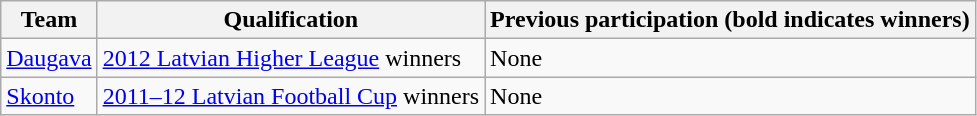<table class="wikitable">
<tr>
<th>Team</th>
<th>Qualification</th>
<th>Previous participation (bold indicates winners)</th>
</tr>
<tr>
<td> <a href='#'>Daugava</a></td>
<td><a href='#'>2012 Latvian Higher League</a> winners</td>
<td>None</td>
</tr>
<tr>
<td> <a href='#'>Skonto</a></td>
<td><a href='#'>2011–12 Latvian Football Cup</a> winners</td>
<td>None</td>
</tr>
</table>
